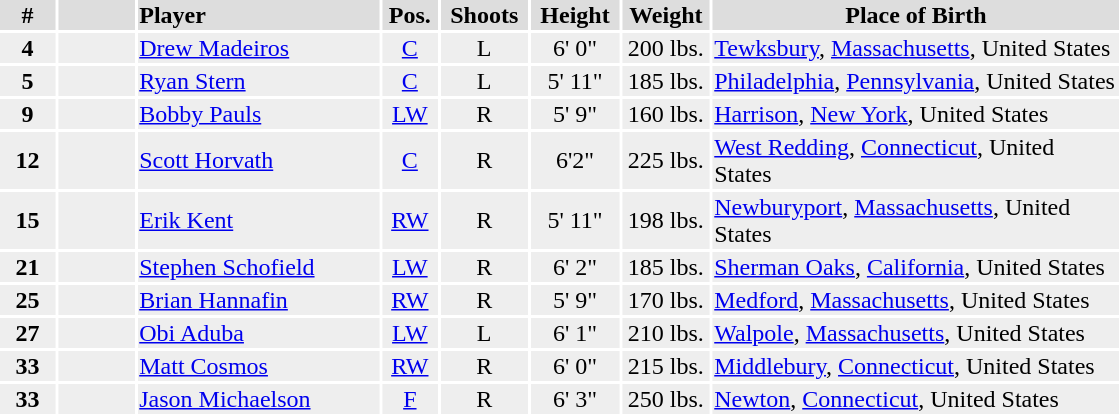<table width=750>
<tr>
<th colspan=8></th>
</tr>
<tr bgcolor="#dddddd">
<th width=5%>#</th>
<th width=7%></th>
<td align=left!!width=35%><strong>Player</strong></td>
<th width=5%><strong>Pos.</strong></th>
<th width=8%><strong>Shoots</strong></th>
<th width=8%><strong>Height</strong></th>
<th width=8%><strong>Weight</strong></th>
<th width=37%>Place of Birth</th>
</tr>
<tr bgcolor="#eeeeee">
<td align=center><strong>4</strong></td>
<td align=center></td>
<td><a href='#'>Drew Madeiros</a></td>
<td align=center><a href='#'>C</a></td>
<td align=center>L</td>
<td align=center>6' 0"</td>
<td align=center>200 lbs.</td>
<td><a href='#'>Tewksbury</a>, <a href='#'>Massachusetts</a>, United States</td>
</tr>
<tr bgcolor="#eeeeee">
<td align=center><strong>5</strong></td>
<td align=center></td>
<td><a href='#'>Ryan Stern</a></td>
<td align=center><a href='#'>C</a></td>
<td align=center>L</td>
<td align=center>5' 11"</td>
<td align=center>185 lbs.</td>
<td><a href='#'>Philadelphia</a>, <a href='#'>Pennsylvania</a>, United States</td>
</tr>
<tr bgcolor="#eeeeee">
<td align=center><strong>9</strong></td>
<td align=center></td>
<td><a href='#'>Bobby Pauls</a></td>
<td align=center><a href='#'>LW</a></td>
<td align=center>R</td>
<td align=center>5' 9"</td>
<td align=center>160 lbs.</td>
<td><a href='#'>Harrison</a>, <a href='#'>New York</a>, United States</td>
</tr>
<tr bgcolor="#eeeeee">
<td align=center><strong>12</strong></td>
<td align=center></td>
<td><a href='#'>Scott Horvath</a></td>
<td align=center><a href='#'>C</a></td>
<td align=center>R</td>
<td align=center>6'2"</td>
<td align=center>225 lbs.</td>
<td><a href='#'>West Redding</a>, <a href='#'>Connecticut</a>, United States</td>
</tr>
<tr bgcolor="#eeeeee">
<td align=center><strong>15</strong></td>
<td align=center></td>
<td><a href='#'>Erik Kent</a></td>
<td align=center><a href='#'>RW</a></td>
<td align=center>R</td>
<td align=center>5' 11"</td>
<td align=center>198 lbs.</td>
<td><a href='#'>Newburyport</a>, <a href='#'>Massachusetts</a>, United States</td>
</tr>
<tr bgcolor="#eeeeee">
<td align=center><strong>21</strong></td>
<td align=center></td>
<td><a href='#'>Stephen Schofield</a></td>
<td align=center><a href='#'>LW</a></td>
<td align=center>R</td>
<td align=center>6' 2"</td>
<td align=center>185 lbs.</td>
<td><a href='#'>Sherman Oaks</a>, <a href='#'>California</a>, United States</td>
</tr>
<tr bgcolor="#eeeeee">
<td align=center><strong>25</strong></td>
<td align=center></td>
<td><a href='#'>Brian Hannafin</a></td>
<td align=center><a href='#'>RW</a></td>
<td align=center>R</td>
<td align=center>5' 9"</td>
<td align=center>170 lbs.</td>
<td><a href='#'>Medford</a>, <a href='#'>Massachusetts</a>, United States</td>
</tr>
<tr bgcolor="#eeeeee">
<td align=center><strong>27</strong></td>
<td align=center></td>
<td><a href='#'>Obi Aduba</a></td>
<td align=center><a href='#'>LW</a></td>
<td align=center>L</td>
<td align=center>6' 1"</td>
<td align=center>210 lbs.</td>
<td><a href='#'>Walpole</a>, <a href='#'>Massachusetts</a>, United States</td>
</tr>
<tr bgcolor="#eeeeee">
<td align=center><strong>33</strong></td>
<td align=center></td>
<td><a href='#'>Matt Cosmos</a></td>
<td align=center><a href='#'>RW</a></td>
<td align=center>R</td>
<td align=center>6' 0"</td>
<td align=center>215 lbs.</td>
<td><a href='#'>Middlebury</a>, <a href='#'>Connecticut</a>, United States</td>
</tr>
<tr bgcolor="#eeeeee">
<td align=center><strong>33</strong></td>
<td align=center></td>
<td><a href='#'>Jason Michaelson</a></td>
<td align=center><a href='#'>F</a></td>
<td align=center>R</td>
<td align=center>6' 3"</td>
<td align=center>250 lbs.</td>
<td><a href='#'>Newton</a>, <a href='#'>Connecticut</a>, United States</td>
</tr>
</table>
